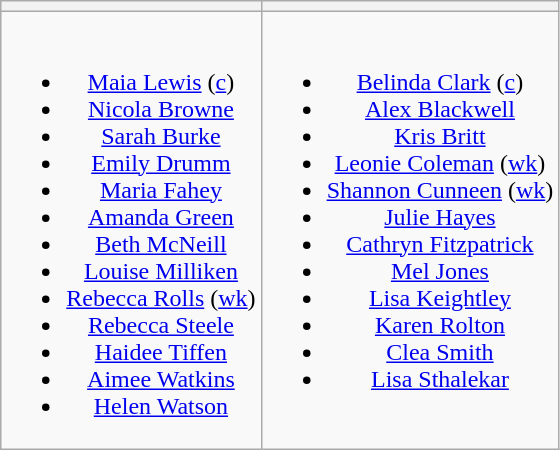<table class="wikitable" style="text-align:center">
<tr>
<th></th>
<th></th>
</tr>
<tr style="vertical-align:top">
<td><br><ul><li><a href='#'>Maia Lewis</a> (<a href='#'>c</a>)</li><li><a href='#'>Nicola Browne</a></li><li><a href='#'>Sarah Burke</a></li><li><a href='#'>Emily Drumm</a></li><li><a href='#'>Maria Fahey</a></li><li><a href='#'>Amanda Green</a></li><li><a href='#'>Beth McNeill</a></li><li><a href='#'>Louise Milliken</a></li><li><a href='#'>Rebecca Rolls</a> (<a href='#'>wk</a>)</li><li><a href='#'>Rebecca Steele</a></li><li><a href='#'>Haidee Tiffen</a></li><li><a href='#'>Aimee Watkins</a></li><li><a href='#'>Helen Watson</a></li></ul></td>
<td><br><ul><li><a href='#'>Belinda Clark</a> (<a href='#'>c</a>)</li><li><a href='#'>Alex Blackwell</a></li><li><a href='#'>Kris Britt</a></li><li><a href='#'>Leonie Coleman</a> (<a href='#'>wk</a>)</li><li><a href='#'>Shannon Cunneen</a> (<a href='#'>wk</a>)</li><li><a href='#'>Julie Hayes</a></li><li><a href='#'>Cathryn Fitzpatrick</a></li><li><a href='#'>Mel Jones</a></li><li><a href='#'>Lisa Keightley</a></li><li><a href='#'>Karen Rolton</a></li><li><a href='#'>Clea Smith</a></li><li><a href='#'>Lisa Sthalekar</a></li></ul></td>
</tr>
</table>
